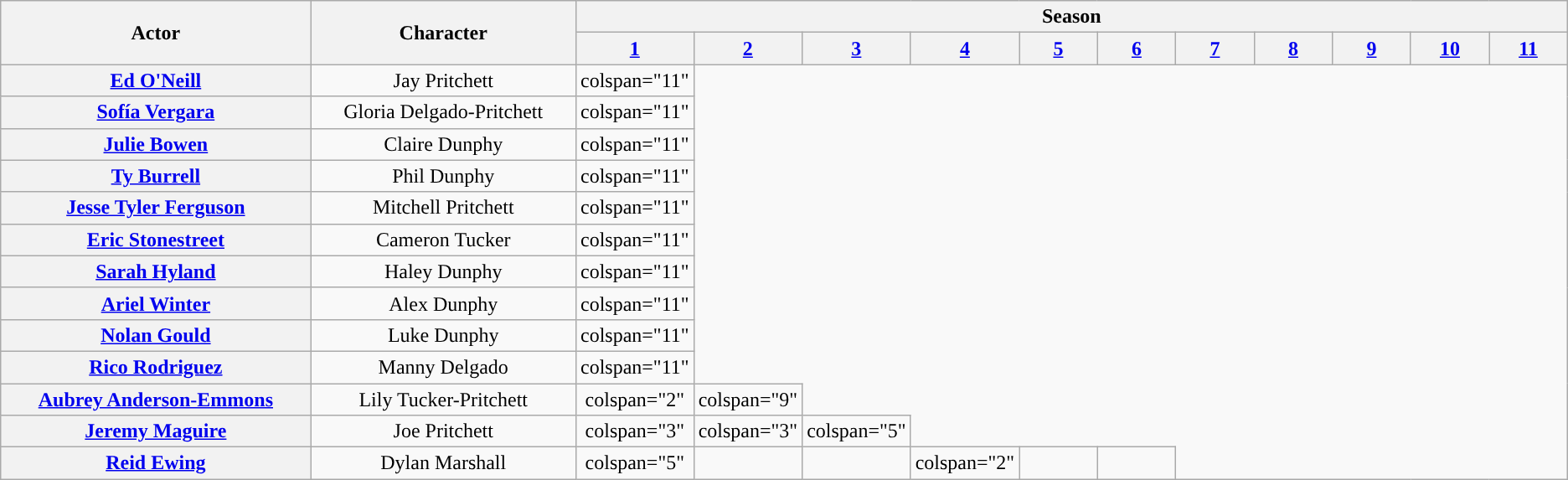<table class="wikitable plainrowheaders" style="text-align:center;">
<tr>
<th scope="col" rowspan="2">Actor</th>
<th scope="col" rowspan="2">Character</th>
<th scope="col" colspan="11">Season</th>
</tr>
<tr>
<th style="width:5%;"><a href='#'>1</a></th>
<th style="width:5%;"><a href='#'>2</a></th>
<th style="width:5%;"><a href='#'>3</a></th>
<th style="width:5%;"><a href='#'>4</a></th>
<th style="width:5%;"><a href='#'>5</a></th>
<th style="width:5%;"><a href='#'>6</a></th>
<th style="width:5%;"><a href='#'>7</a></th>
<th style="width:5%;"><a href='#'>8</a></th>
<th style="width:5%;"><a href='#'>9</a></th>
<th style="width:5%;"><a href='#'>10</a></th>
<th style="width:5%;"><a href='#'>11</a></th>
</tr>
<tr>
<th scope="row"><a href='#'>Ed O'Neill</a></th>
<td>Jay Pritchett</td>
<td>colspan="11" </td>
</tr>
<tr>
<th scope="row"><a href='#'>Sofía Vergara</a></th>
<td>Gloria Delgado-Pritchett</td>
<td>colspan="11" </td>
</tr>
<tr>
<th scope="row"><a href='#'>Julie Bowen</a></th>
<td>Claire Dunphy</td>
<td>colspan="11" </td>
</tr>
<tr>
<th scope="row"><a href='#'>Ty Burrell</a></th>
<td>Phil Dunphy</td>
<td>colspan="11" </td>
</tr>
<tr>
<th scope="row"><a href='#'>Jesse Tyler Ferguson</a></th>
<td>Mitchell Pritchett</td>
<td>colspan="11" </td>
</tr>
<tr>
<th scope="row"><a href='#'>Eric Stonestreet</a></th>
<td>Cameron Tucker</td>
<td>colspan="11" </td>
</tr>
<tr>
<th scope="row"><a href='#'>Sarah Hyland</a></th>
<td>Haley Dunphy</td>
<td>colspan="11" </td>
</tr>
<tr>
<th scope="row"><a href='#'>Ariel Winter</a></th>
<td>Alex Dunphy</td>
<td>colspan="11" </td>
</tr>
<tr>
<th scope="row"><a href='#'>Nolan Gould</a></th>
<td>Luke Dunphy</td>
<td>colspan="11" </td>
</tr>
<tr>
<th scope="row"><a href='#'>Rico Rodriguez</a></th>
<td>Manny Delgado</td>
<td>colspan="11" </td>
</tr>
<tr>
<th scope="row"><a href='#'>Aubrey Anderson-Emmons</a></th>
<td>Lily Tucker-Pritchett</td>
<td>colspan="2" </td>
<td>colspan="9" </td>
</tr>
<tr>
<th scope="row"><a href='#'>Jeremy Maguire</a></th>
<td>Joe Pritchett</td>
<td>colspan="3" </td>
<td>colspan="3" </td>
<td>colspan="5" </td>
</tr>
<tr>
<th scope="row"><a href='#'>Reid Ewing</a></th>
<td>Dylan Marshall</td>
<td>colspan="5" </td>
<td></td>
<td></td>
<td>colspan="2" </td>
<td></td>
<td></td>
</tr>
</table>
